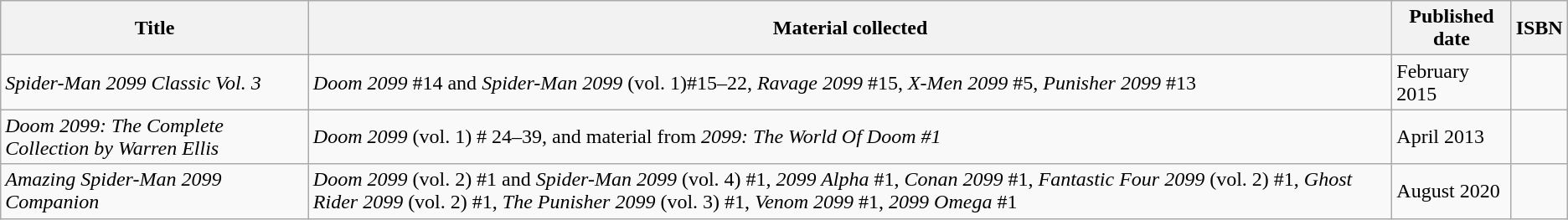<table class="wikitable">
<tr>
<th>Title</th>
<th>Material collected</th>
<th>Published date</th>
<th>ISBN</th>
</tr>
<tr>
<td><em>Spider-Man 2099 Classic Vol. 3</em></td>
<td><em>Doom 2099</em> #14 and <em>Spider-Man 2099</em> (vol. 1)#15–22, <em>Ravage 2099</em> #15, <em>X-Men 2099</em> #5, <em>Punisher 2099</em> #13</td>
<td>February 2015</td>
<td></td>
</tr>
<tr>
<td><em>Doom 2099: The Complete Collection by Warren Ellis</em></td>
<td><em>Doom 2099</em> (vol. 1) # 24–39, and material from <em>2099: The World Of Doom #1</em></td>
<td>April 2013</td>
<td></td>
</tr>
<tr>
<td><em>Amazing Spider-Man 2099 Companion</em></td>
<td><em>Doom 2099</em> (vol. 2) #1 and <em>Spider-Man 2099</em> (vol. 4) #1, <em>2099 Alpha</em> #1, <em>Conan 2099</em> #1, <em>Fantastic Four 2099</em> (vol. 2) #1, <em>Ghost Rider 2099</em> (vol. 2) #1, <em>The Punisher 2099</em> (vol. 3) #1, <em>Venom 2099</em> #1, <em>2099 Omega</em> #1</td>
<td>August 2020</td>
<td></td>
</tr>
</table>
